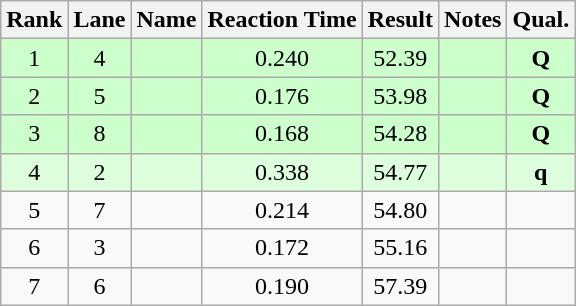<table class="wikitable" style="text-align:center">
<tr>
<th>Rank</th>
<th>Lane</th>
<th>Name</th>
<th>Reaction Time</th>
<th>Result</th>
<th>Notes</th>
<th>Qual.</th>
</tr>
<tr bgcolor=ccffcc>
<td>1</td>
<td>4</td>
<td align="left"></td>
<td>0.240</td>
<td>52.39</td>
<td></td>
<td><strong>Q</strong></td>
</tr>
<tr bgcolor=ccffcc>
<td>2</td>
<td>5</td>
<td align="left"></td>
<td>0.176</td>
<td>53.98</td>
<td></td>
<td><strong>Q</strong></td>
</tr>
<tr bgcolor=ccffcc>
<td>3</td>
<td>8</td>
<td align="left"></td>
<td>0.168</td>
<td>54.28</td>
<td></td>
<td><strong>Q</strong></td>
</tr>
<tr bgcolor=ddffdd>
<td>4</td>
<td>2</td>
<td align="left"></td>
<td>0.338</td>
<td>54.77</td>
<td></td>
<td><strong>q</strong></td>
</tr>
<tr>
<td>5</td>
<td>7</td>
<td align="left"></td>
<td>0.214</td>
<td>54.80</td>
<td></td>
<td></td>
</tr>
<tr>
<td>6</td>
<td>3</td>
<td align="left"></td>
<td>0.172</td>
<td>55.16</td>
<td></td>
<td></td>
</tr>
<tr>
<td>7</td>
<td>6</td>
<td align="left"></td>
<td>0.190</td>
<td>57.39</td>
<td></td>
<td></td>
</tr>
</table>
